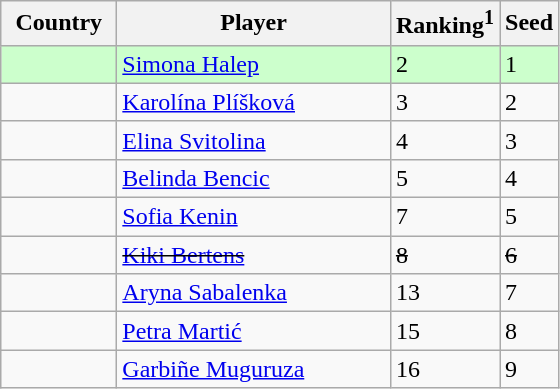<table class="sortable wikitable">
<tr>
<th width="70">Country</th>
<th width="175">Player</th>
<th>Ranking<sup>1</sup></th>
<th>Seed</th>
</tr>
<tr style="background:#cfc;">
<td></td>
<td><a href='#'>Simona Halep</a></td>
<td>2</td>
<td>1</td>
</tr>
<tr>
<td></td>
<td><a href='#'>Karolína Plíšková</a></td>
<td>3</td>
<td>2</td>
</tr>
<tr>
<td></td>
<td><a href='#'>Elina Svitolina</a></td>
<td>4</td>
<td>3</td>
</tr>
<tr>
<td></td>
<td><a href='#'>Belinda Bencic</a></td>
<td>5</td>
<td>4</td>
</tr>
<tr>
<td></td>
<td><a href='#'>Sofia Kenin</a></td>
<td>7</td>
<td>5</td>
</tr>
<tr>
<td><s></s></td>
<td><s><a href='#'>Kiki Bertens</a></s></td>
<td><s>8</s></td>
<td><s>6</s></td>
</tr>
<tr>
<td></td>
<td><a href='#'>Aryna Sabalenka</a></td>
<td>13</td>
<td>7</td>
</tr>
<tr>
<td></td>
<td><a href='#'>Petra Martić</a></td>
<td>15</td>
<td>8</td>
</tr>
<tr>
<td></td>
<td><a href='#'>Garbiñe Muguruza</a></td>
<td>16</td>
<td>9</td>
</tr>
</table>
